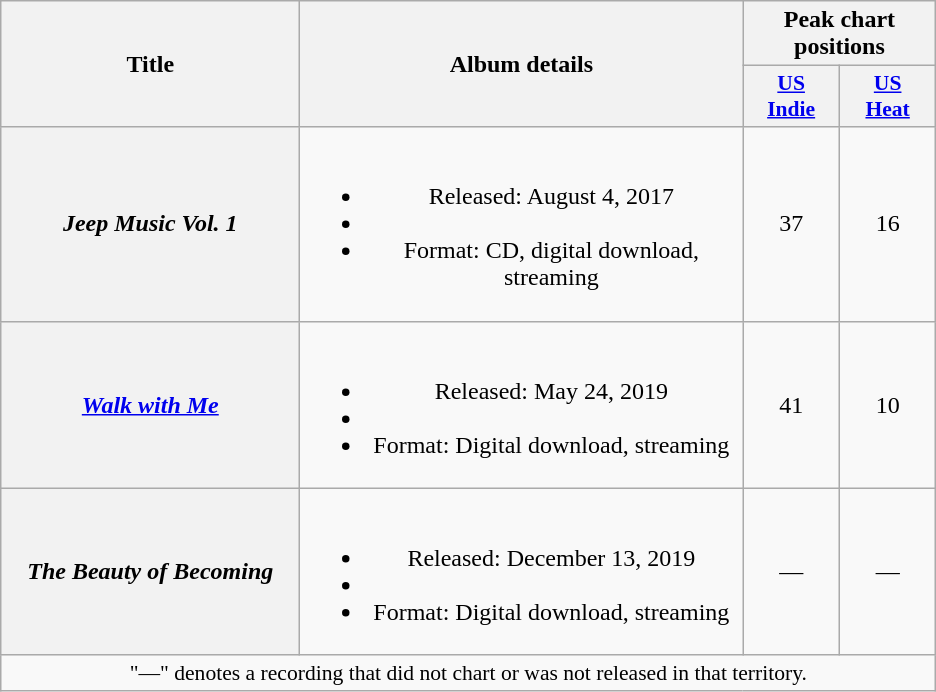<table class="wikitable plainrowheaders" style="text-align:center;">
<tr>
<th scope="col" rowspan="2" style="width:12em;">Title</th>
<th scope="col" rowspan="2" style="width:18em;">Album details</th>
<th scope="col" colspan="2">Peak chart positions</th>
</tr>
<tr>
<th scope="col" style="width:4em;font-size:90%;"><a href='#'>US<br>Indie</a><br></th>
<th scope="col" style="width:4em;font-size:90%;"><a href='#'>US<br>Heat</a><br></th>
</tr>
<tr>
<th scope="row"><em>Jeep Music Vol. 1</em></th>
<td><br><ul><li>Released: August 4, 2017</li><li></li><li>Format: CD, digital download, streaming</li></ul></td>
<td>37</td>
<td>16</td>
</tr>
<tr>
<th scope="row"><em><a href='#'>Walk with Me</a></em></th>
<td><br><ul><li>Released: May 24, 2019</li><li></li><li>Format: Digital download, streaming</li></ul></td>
<td>41</td>
<td>10</td>
</tr>
<tr>
<th scope="row"><em>The Beauty of Becoming</em></th>
<td><br><ul><li>Released: December 13, 2019</li><li></li><li>Format: Digital download, streaming</li></ul></td>
<td>—</td>
<td>—</td>
</tr>
<tr>
<td colspan="14" style="font-size:90%">"—" denotes a recording that did not chart or was not released in that territory.</td>
</tr>
</table>
